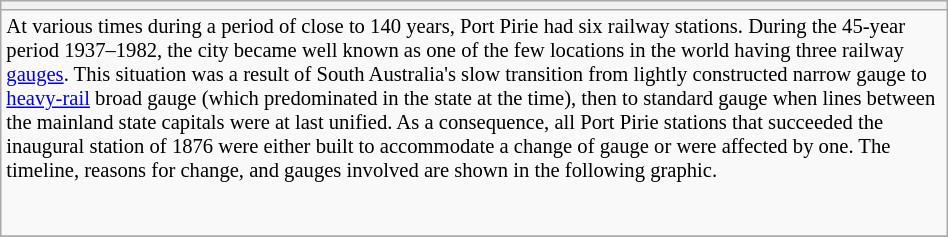<table class="wikitable floatright mw-collapsible mw-collapsed" border= "1" style= "width:50%; font-size: 86%; float:right; margin-left:2em; margin-right:2em; margin-bottom:2em">
<tr>
<th colspan="6"></th>
</tr>
<tr>
<td colspan="6">At various times during a period of close to 140 years, Port Pirie had six railway stations. During the 45-year period 1937–1982, the city became well known as one of the few locations in the world having three railway  <a href='#'>gauges</a>. This situation was a result of South Australia's slow transition from lightly constructed narrow gauge to <a href='#'>heavy-rail</a> broad gauge (which predominated in the state at the time), then to standard gauge when lines between the mainland state capitals were at last unified. As a consequence, all Port Pirie stations that succeeded the inaugural station of 1876 were either built to accommodate a change of gauge or were affected by one. The timeline, reasons for change, and gauges involved are shown in the following graphic.<br><br><br></td>
</tr>
<tr>
</tr>
</table>
